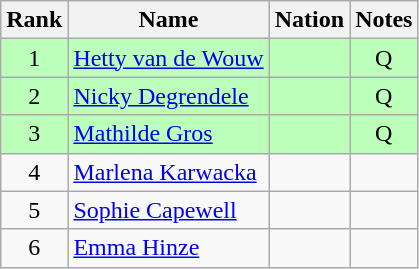<table class="wikitable sortable" style="text-align:center">
<tr>
<th>Rank</th>
<th>Name</th>
<th>Nation</th>
<th>Notes</th>
</tr>
<tr bgcolor=bbffbb>
<td>1</td>
<td align=left><a href='#'>Hetty van de Wouw</a></td>
<td align=left></td>
<td>Q</td>
</tr>
<tr bgcolor=bbffbb>
<td>2</td>
<td align=left><a href='#'>Nicky Degrendele</a></td>
<td align=left></td>
<td>Q</td>
</tr>
<tr bgcolor=bbffbb>
<td>3</td>
<td align=left><a href='#'>Mathilde Gros</a></td>
<td align=left></td>
<td>Q</td>
</tr>
<tr>
<td>4</td>
<td align=left><a href='#'>Marlena Karwacka</a></td>
<td align=left></td>
<td></td>
</tr>
<tr>
<td>5</td>
<td align=left><a href='#'>Sophie Capewell</a></td>
<td align=left></td>
<td></td>
</tr>
<tr>
<td>6</td>
<td align=left><a href='#'>Emma Hinze</a></td>
<td align=left></td>
<td></td>
</tr>
</table>
